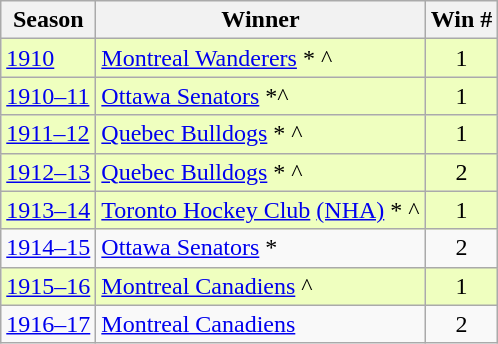<table class="wikitable sortable">
<tr>
<th>Season</th>
<th>Winner</th>
<th>Win #</th>
</tr>
<tr bgcolor="#efffbf">
<td><a href='#'>1910</a></td>
<td><a href='#'>Montreal Wanderers</a> * ^</td>
<td align="center">1</td>
</tr>
<tr bgcolor="#efffbf">
<td><a href='#'>1910–11</a></td>
<td><a href='#'>Ottawa Senators</a> *^</td>
<td align="center">1</td>
</tr>
<tr bgcolor="#efffbf">
<td><a href='#'>1911–12</a></td>
<td><a href='#'>Quebec Bulldogs</a> * ^</td>
<td align="center">1</td>
</tr>
<tr bgcolor="#efffbf">
<td><a href='#'>1912–13</a></td>
<td><a href='#'>Quebec Bulldogs</a> * ^</td>
<td align="center">2</td>
</tr>
<tr bgcolor="#efffbf">
<td><a href='#'>1913–14</a></td>
<td><a href='#'>Toronto Hockey Club</a> <a href='#'>(NHA)</a> * ^</td>
<td align="center">1</td>
</tr>
<tr>
<td><a href='#'>1914–15</a></td>
<td><a href='#'>Ottawa Senators</a> *</td>
<td align="center">2</td>
</tr>
<tr bgcolor="#efffbf">
<td><a href='#'>1915–16</a></td>
<td><a href='#'>Montreal Canadiens</a> ^</td>
<td align="center">1</td>
</tr>
<tr>
<td><a href='#'>1916–17</a></td>
<td><a href='#'>Montreal Canadiens</a></td>
<td align="center">2</td>
</tr>
</table>
